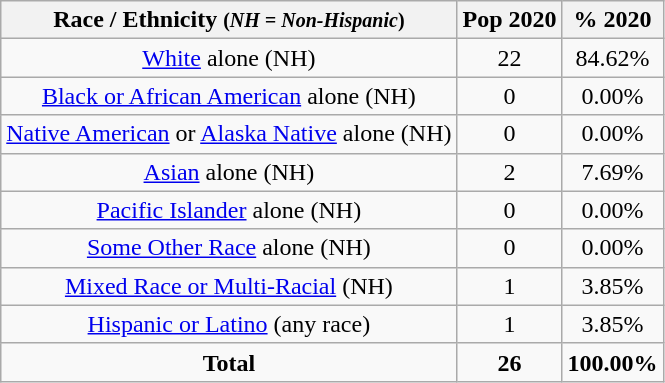<table class="wikitable" style="text-align:center;">
<tr>
<th>Race / Ethnicity <small>(<em>NH = Non-Hispanic</em>)</small></th>
<th>Pop 2020</th>
<th>% 2020</th>
</tr>
<tr>
<td><a href='#'>White</a> alone (NH)</td>
<td>22</td>
<td>84.62%</td>
</tr>
<tr>
<td><a href='#'>Black or African American</a> alone (NH)</td>
<td>0</td>
<td>0.00%</td>
</tr>
<tr>
<td><a href='#'>Native American</a> or <a href='#'>Alaska Native</a> alone (NH)</td>
<td>0</td>
<td>0.00%</td>
</tr>
<tr>
<td><a href='#'>Asian</a> alone (NH)</td>
<td>2</td>
<td>7.69%</td>
</tr>
<tr>
<td><a href='#'>Pacific Islander</a> alone (NH)</td>
<td>0</td>
<td>0.00%</td>
</tr>
<tr>
<td><a href='#'>Some Other Race</a> alone (NH)</td>
<td>0</td>
<td>0.00%</td>
</tr>
<tr>
<td><a href='#'>Mixed Race or Multi-Racial</a> (NH)</td>
<td>1</td>
<td>3.85%</td>
</tr>
<tr>
<td><a href='#'>Hispanic or Latino</a> (any race)</td>
<td>1</td>
<td>3.85%</td>
</tr>
<tr>
<td><strong>Total</strong></td>
<td><strong>26</strong></td>
<td><strong>100.00%</strong></td>
</tr>
</table>
